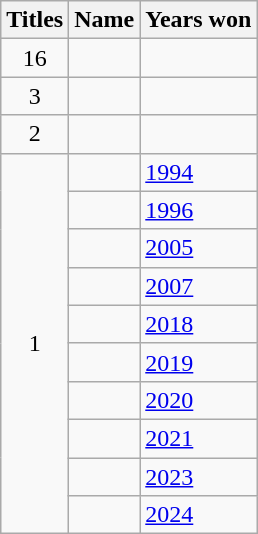<table class="wikitable style="font-size:100%; text-align: left; width:70%">
<tr>
<th>Titles</th>
<th>Name</th>
<th>Years won</th>
</tr>
<tr>
<td align=center>16</td>
<td></td>
<td></td>
</tr>
<tr>
<td align="center">3</td>
<td></td>
<td></td>
</tr>
<tr>
<td align="center">2</td>
<td></td>
<td></td>
</tr>
<tr>
<td rowspan="10" align="center">1</td>
<td></td>
<td><a href='#'>1994</a></td>
</tr>
<tr>
<td></td>
<td><a href='#'>1996</a></td>
</tr>
<tr>
<td></td>
<td><a href='#'>2005</a></td>
</tr>
<tr>
<td></td>
<td><a href='#'>2007</a></td>
</tr>
<tr>
<td></td>
<td><a href='#'>2018</a></td>
</tr>
<tr>
<td></td>
<td><a href='#'>2019</a></td>
</tr>
<tr>
<td></td>
<td><a href='#'>2020</a></td>
</tr>
<tr>
<td></td>
<td><a href='#'>2021</a></td>
</tr>
<tr>
<td></td>
<td><a href='#'>2023</a></td>
</tr>
<tr>
<td></td>
<td><a href='#'>2024</a></td>
</tr>
</table>
